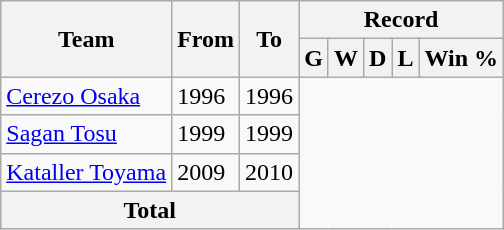<table class="wikitable" style="text-align: center">
<tr>
<th rowspan="2">Team</th>
<th rowspan="2">From</th>
<th rowspan="2">To</th>
<th colspan="5">Record</th>
</tr>
<tr>
<th>G</th>
<th>W</th>
<th>D</th>
<th>L</th>
<th>Win %</th>
</tr>
<tr>
<td align="left"><a href='#'>Cerezo Osaka</a></td>
<td align="left">1996</td>
<td align="left">1996<br></td>
</tr>
<tr>
<td align="left"><a href='#'>Sagan Tosu</a></td>
<td align="left">1999</td>
<td align="left">1999<br></td>
</tr>
<tr>
<td align="left"><a href='#'>Kataller Toyama</a></td>
<td align="left">2009</td>
<td align="left">2010<br></td>
</tr>
<tr>
<th colspan="3">Total<br></th>
</tr>
</table>
